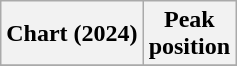<table class="wikitable sortable plainrowheaders" style="text-align:center">
<tr>
<th scope="col">Chart (2024)</th>
<th scope="col">Peak<br>position</th>
</tr>
<tr>
</tr>
</table>
